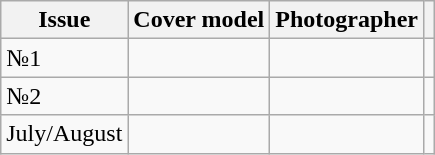<table class="sortable wikitable">
<tr>
<th>Issue</th>
<th>Cover model</th>
<th>Photographer</th>
<th></th>
</tr>
<tr>
<td>№1</td>
<td></td>
<td></td>
<td></td>
</tr>
<tr>
<td>№2</td>
<td></td>
<td></td>
<td></td>
</tr>
<tr>
<td>July/August</td>
<td></td>
<td></td>
<td></td>
</tr>
</table>
